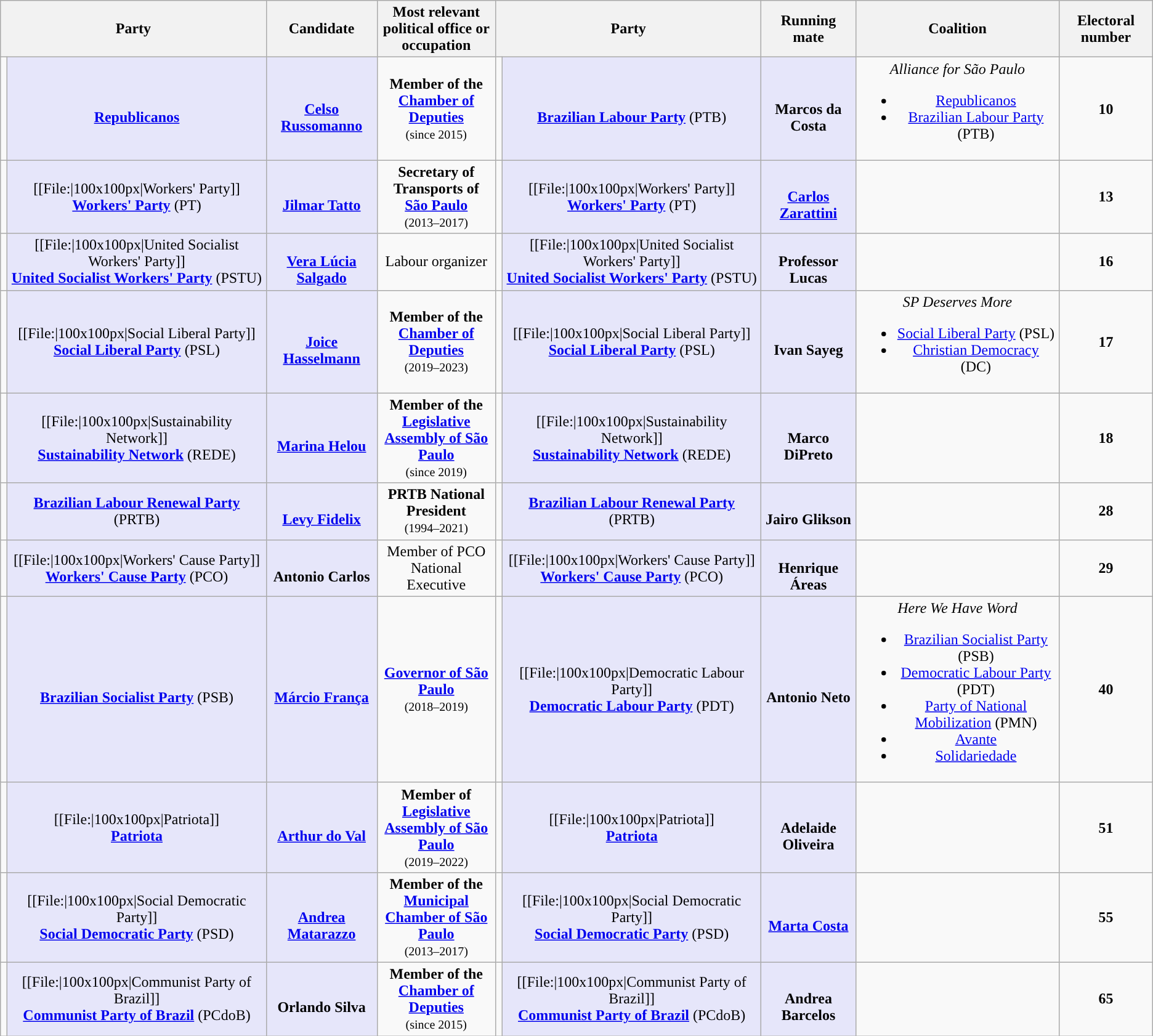<table class="wikitable" style="text-align:center">
<tr>
<th colspan="2">Party</th>
<th>Candidate</th>
<th style="max-width:10em">Most relevant political office or occupation</th>
<th colspan="2">Party</th>
<th>Running mate</th>
<th>Coalition</th>
<th>Electoral number</th>
</tr>
<tr>
<td style="background:"></td>
<td style="background:lavender;" max-width:150px><br><strong><a href='#'>Republicanos</a></strong></td>
<td style="background:lavender;" max-width:150px><br><strong><a href='#'>Celso Russomanno</a></strong></td>
<td style="max-width:10em"><strong>Member of the <a href='#'>Chamber of Deputies</a></strong><br><small>(since 2015)</small></td>
<td style="background:"></td>
<td style="background:lavender;" max-width:150px><br><strong><a href='#'>Brazilian Labour Party</a></strong> (PTB)</td>
<td style="background:lavender;" max-width:150px><br><strong>Marcos da Costa</strong></td>
<td><em>Alliance for São Paulo</em><br><ul><li><a href='#'>Republicanos</a></li><li><a href='#'>Brazilian Labour Party</a> (PTB)</li></ul></td>
<td><strong>10</strong></td>
</tr>
<tr>
<td style="background:"></td>
<td style="background:lavender;" max-width:150px>[[File:|100x100px|Workers' Party]]<br><strong><a href='#'>Workers' Party</a></strong> (PT)</td>
<td style="background:lavender;" max-width:150px><br><strong><a href='#'>Jilmar Tatto</a></strong></td>
<td style="max-width:10em"><strong>Secretary of Transports of <a href='#'>São Paulo</a></strong><br><small>(2013–2017)</small></td>
<td style="background:"></td>
<td style="background:lavender;" max-width:150px>[[File:|100x100px|Workers' Party]]<br><strong><a href='#'>Workers' Party</a></strong> (PT)</td>
<td style="background:lavender;" max-width:150px><br><strong><a href='#'>Carlos Zarattini</a></strong></td>
<td></td>
<td><strong>13</strong></td>
</tr>
<tr>
<td style="background:"></td>
<td style="background:lavender;" max-width:150px>[[File:|100x100px|United Socialist Workers' Party]]<br><strong><a href='#'>United Socialist Workers' Party</a></strong> (PSTU)</td>
<td style="background:lavender;" max-width:150px><br><strong><a href='#'>Vera Lúcia Salgado</a></strong></td>
<td style="max-width:10em">Labour organizer</td>
<td style="background:"></td>
<td style="background:lavender;" max-width:150px>[[File:|100x100px|United Socialist Workers' Party]]<br><strong><a href='#'>United Socialist Workers' Party</a></strong> (PSTU)</td>
<td style="background:lavender;" max-width:150px><br><strong>Professor Lucas</strong></td>
<td></td>
<td><strong>16</strong></td>
</tr>
<tr>
<td style="background:"></td>
<td style="background:lavender;" max-width:150px>[[File:|100x100px|Social Liberal Party]]<br><strong><a href='#'>Social Liberal Party</a></strong> (PSL)</td>
<td style="background:lavender;" max-width:150px><br><strong><a href='#'>Joice Hasselmann</a></strong></td>
<td style="max-width:10em"><strong>Member of the <a href='#'>Chamber of Deputies</a></strong><br><small>(2019–2023)</small></td>
<td style="background:"></td>
<td style="background:lavender;" max-width:150px>[[File:|100x100px|Social Liberal Party]]<br><strong><a href='#'>Social Liberal Party</a></strong> (PSL)</td>
<td style="background:lavender;" max-width:150px><br><strong>Ivan Sayeg</strong></td>
<td><em>SP Deserves More</em><br><ul><li><a href='#'>Social Liberal Party</a> (PSL)</li><li><a href='#'>Christian Democracy</a> (DC)</li></ul></td>
<td><strong>17</strong></td>
</tr>
<tr>
<td style="background:"></td>
<td style="background:lavender;" max-width:150px>[[File:|100x100px|Sustainability Network]]<br><strong><a href='#'>Sustainability Network</a></strong> (REDE)</td>
<td style="background:lavender;" max-width:150px><br><strong><a href='#'>Marina Helou</a></strong></td>
<td style="max-width:10em"><strong>Member of the <a href='#'>Legislative Assembly of São Paulo</a></strong><br><small>(since 2019)</small></td>
<td style="background:"></td>
<td style="background:lavender;" max-width:150px>[[File:|100x100px|Sustainability Network]]<br><strong><a href='#'>Sustainability Network</a></strong> (REDE)</td>
<td style="background:lavender;" max-width:150px><br><strong>Marco DiPreto</strong></td>
<td></td>
<td><strong>18</strong></td>
</tr>
<tr>
<td style="background:"></td>
<td style="background:lavender;" max-width:150px><strong><a href='#'>Brazilian Labour Renewal Party</a></strong> (PRTB)</td>
<td style="background:lavender;" max-width:150px><br><strong><a href='#'>Levy Fidelix</a></strong></td>
<td style="max-width:10em"><strong>PRTB National President</strong><br><small>(1994–2021)</small></td>
<td style="background:"></td>
<td style="background:lavender;" max-width:150px><strong><a href='#'>Brazilian Labour Renewal Party</a></strong> (PRTB)</td>
<td style="background:lavender;" max-width:150px><br><strong>Jairo Glikson</strong></td>
<td></td>
<td><strong>28</strong></td>
</tr>
<tr>
<td style="background:"></td>
<td style="background:lavender;" max-width:150px>[[File:|100x100px|Workers' Cause Party]]<br><strong><a href='#'>Workers' Cause Party</a></strong> (PCO)</td>
<td style="background:lavender;" max-width:150px><br><strong>Antonio Carlos</strong></td>
<td style="max-width:10em">Member of PCO National Executive</td>
<td style="background:"></td>
<td style="background:lavender;" max-width:150px>[[File:|100x100px|Workers' Cause Party]]<br><strong><a href='#'>Workers' Cause Party</a></strong> (PCO)</td>
<td style="background:lavender;" max-width:150px><br><strong>Henrique Áreas</strong></td>
<td></td>
<td><strong>29</strong></td>
</tr>
<tr>
<td style="background:"></td>
<td style="background:lavender;" max-width:150px><br><strong><a href='#'>Brazilian Socialist Party</a></strong> (PSB)</td>
<td style="background:lavender;" max-width:150px><br><strong><a href='#'>Márcio França</a></strong></td>
<td style="max-width:10em"><strong><a href='#'>Governor of São Paulo</a></strong><br><small>(2018–2019)</small></td>
<td style="background:"></td>
<td style="background:lavender;" max-width:150px>[[File:|100x100px|Democratic Labour Party]]<br><strong><a href='#'>Democratic Labour Party</a></strong> (PDT)</td>
<td style="background:lavender;" max-width:150px><br><strong>Antonio Neto</strong></td>
<td><em>Here We Have Word</em><br><ul><li><a href='#'>Brazilian Socialist Party</a> (PSB)</li><li><a href='#'>Democratic Labour Party</a> (PDT)</li><li><a href='#'>Party of National Mobilization</a> (PMN)</li><li><a href='#'>Avante</a></li><li><a href='#'>Solidariedade</a></li></ul></td>
<td><strong>40</strong></td>
</tr>
<tr>
<td style="background:"></td>
<td style="background:lavender;" max-width:150px>[[File:|100x100px|Patriota]]<br><strong><a href='#'>Patriota</a></strong></td>
<td style="background:lavender;" max-width:150px><br><strong><a href='#'>Arthur do Val</a></strong></td>
<td style="max-width:10em"><strong>Member of <a href='#'>Legislative Assembly of São Paulo</a></strong><br><small>(2019–2022)</small></td>
<td style="background:"></td>
<td style="background:lavender;" max-width:150px>[[File:|100x100px|Patriota]]<br><strong><a href='#'>Patriota</a></strong></td>
<td style="background:lavender;" max-width:150px><br><strong>Adelaide Oliveira</strong></td>
<td></td>
<td><strong>51</strong></td>
</tr>
<tr>
<td style="background:"></td>
<td style="background:lavender;" max-width:150px>[[File:|100x100px|Social Democratic Party]]<br><strong><a href='#'>Social Democratic Party</a></strong> (PSD)</td>
<td style="background:lavender;" max-width:150px><br><strong><a href='#'>Andrea Matarazzo</a></strong></td>
<td style="max-width:10em"><strong>Member of the <a href='#'>Municipal Chamber of São Paulo</a></strong><br><small>(2013–2017)</small></td>
<td style="background:"></td>
<td style="background:lavender;" max-width:150px>[[File:|100x100px|Social Democratic Party]]<br><strong><a href='#'>Social Democratic Party</a></strong> (PSD)</td>
<td style="background:lavender;" max-width:150px><br><strong><a href='#'>Marta Costa</a></strong></td>
<td></td>
<td><strong>55</strong></td>
</tr>
<tr>
<td style="background:"></td>
<td style="background:lavender;" max-width:150px>[[File:|100x100px|Communist Party of Brazil]]<br><strong><a href='#'>Communist Party of Brazil</a></strong> (PCdoB)</td>
<td style="background:lavender;" max-width:150px><br><strong>Orlando Silva</strong></td>
<td style="max-width:10em"><strong>Member of the <a href='#'>Chamber of Deputies</a></strong><br><small>(since 2015)</small></td>
<td style="background:"></td>
<td style="background:lavender;" max-width:150px>[[File:|100x100px|Communist Party of Brazil]]<br><strong><a href='#'>Communist Party of Brazil</a></strong> (PCdoB)</td>
<td style="background:lavender;" max-width:150px><br><strong>Andrea Barcelos</strong></td>
<td></td>
<td><strong>65</strong></td>
</tr>
</table>
